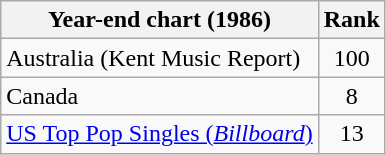<table class="wikitable sortable">
<tr>
<th>Year-end chart (1986)</th>
<th>Rank</th>
</tr>
<tr>
<td scope="row">Australia (Kent Music Report)</td>
<td style="text-align:center;">100</td>
</tr>
<tr>
<td>Canada </td>
<td style="text-align:center;">8</td>
</tr>
<tr>
<td><a href='#'>US Top Pop Singles (<em>Billboard</em>)</a></td>
<td style="text-align:center;">13</td>
</tr>
</table>
